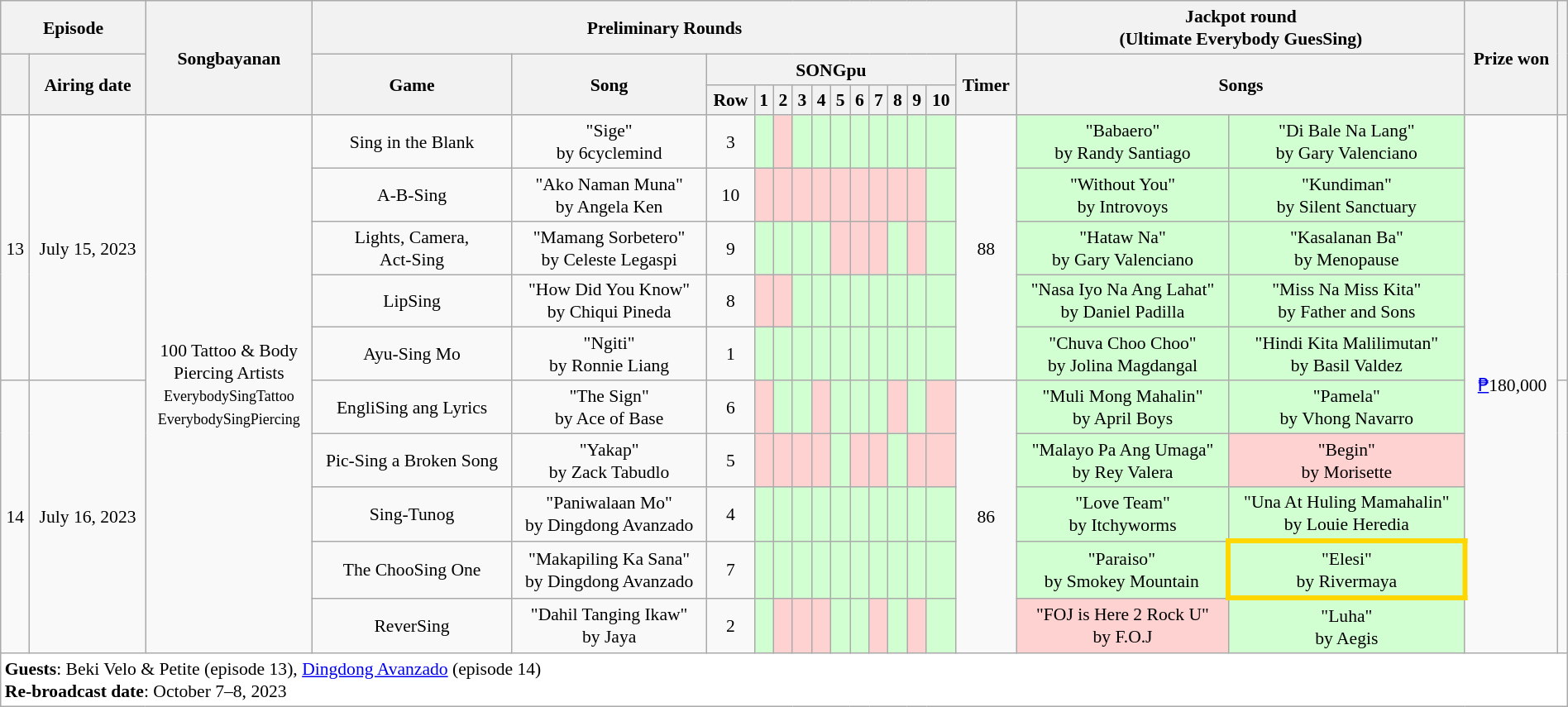<table class="wikitable" style="text-align:center; font-size:90%; line-height:18px;" width="100%">
<tr>
<th colspan="2">Episode</th>
<th rowspan="3">Songbayanan</th>
<th colspan="14">Preliminary Rounds</th>
<th colspan="2">Jackpot round<br><strong>(Ultimate Everybody GuesSing)</strong></th>
<th rowspan="3">Prize won</th>
<th rowspan="3"></th>
</tr>
<tr>
<th rowspan="2"></th>
<th rowspan="2">Airing date</th>
<th rowspan="2">Game</th>
<th rowspan="2">Song</th>
<th colspan="11">SONGpu</th>
<th rowspan="2">Timer</th>
<th colspan="2" rowspan="2">Songs</th>
</tr>
<tr>
<th>Row</th>
<th>1</th>
<th>2</th>
<th>3</th>
<th>4</th>
<th>5</th>
<th>6</th>
<th>7</th>
<th>8</th>
<th>9</th>
<th>10</th>
</tr>
<tr>
<td rowspan="5">13</td>
<td rowspan="5">July 15, 2023</td>
<td rowspan="10">100 Tattoo & Body<br>Piercing Artists<br><small>EverybodySingTattoo<br>EverybodySingPiercing</small></td>
<td>Sing in the Blank</td>
<td>"Sige"<br>by 6cyclemind</td>
<td>3</td>
<td style="background:#D2FFD2"></td>
<td style="background:#FFD2D2"></td>
<td style="background:#D2FFD2"></td>
<td style="background:#D2FFD2"></td>
<td style="background:#D2FFD2"></td>
<td style="background:#D2FFD2"></td>
<td style="background:#D2FFD2"></td>
<td style="background:#D2FFD2"></td>
<td style="background:#D2FFD2"></td>
<td style="background:#D2FFD2"></td>
<td rowspan="5">88<br></td>
<td style="background:#D2FFD2">"Babaero"<br>by Randy Santiago</td>
<td style="background:#D2FFD2">"Di Bale Na Lang"<br>by Gary Valenciano</td>
<td rowspan="10"><a href='#'>₱</a>180,000</td>
<td rowspan="5"><br></td>
</tr>
<tr>
<td>A-B-Sing</td>
<td>"Ako Naman Muna"<br>by Angela Ken</td>
<td>10</td>
<td style="background:#FFD2D2"></td>
<td style="background:#FFD2D2"></td>
<td style="background:#FFD2D2"></td>
<td style="background:#FFD2D2"></td>
<td style="background:#FFD2D2"></td>
<td style="background:#FFD2D2"></td>
<td style="background:#FFD2D2"></td>
<td style="background:#FFD2D2"></td>
<td style="background:#FFD2D2"></td>
<td style="background:#D2FFD2"></td>
<td style="background:#D2FFD2">"Without You"<br>by Introvoys</td>
<td style="background:#D2FFD2">"Kundiman"<br>by Silent Sanctuary</td>
</tr>
<tr>
<td>Lights, Camera,<br>Act-Sing</td>
<td>"Mamang Sorbetero"<br>by Celeste Legaspi</td>
<td>9</td>
<td style="background:#D2FFD2"></td>
<td style="background:#D2FFD2"></td>
<td style="background:#D2FFD2"></td>
<td style="background:#D2FFD2"></td>
<td style="background:#FFD2D2"></td>
<td style="background:#FFD2D2"></td>
<td style="background:#FFD2D2"></td>
<td style="background:#D2FFD2"></td>
<td style="background:#FFD2D2"></td>
<td style="background:#D2FFD2"></td>
<td style="background:#D2FFD2">"Hataw Na"<br>by Gary Valenciano</td>
<td style="background:#D2FFD2">"Kasalanan Ba"<br>by Menopause</td>
</tr>
<tr>
<td>LipSing</td>
<td>"How Did You Know"<br>by Chiqui Pineda</td>
<td>8</td>
<td style="background:#FFD2D2"></td>
<td style="background:#FFD2D2"></td>
<td style="background:#D2FFD2"></td>
<td style="background:#D2FFD2"></td>
<td style="background:#D2FFD2"></td>
<td style="background:#D2FFD2"></td>
<td style="background:#D2FFD2"></td>
<td style="background:#D2FFD2"></td>
<td style="background:#D2FFD2"></td>
<td style="background:#D2FFD2"></td>
<td style="background:#D2FFD2">"Nasa Iyo Na Ang Lahat"<br>by Daniel Padilla</td>
<td style="background:#D2FFD2">"Miss Na Miss Kita"<br>by Father and Sons</td>
</tr>
<tr>
<td>Ayu-Sing Mo</td>
<td>"Ngiti"<br>by Ronnie Liang</td>
<td>1</td>
<td style="background:#D2FFD2"></td>
<td style="background:#D2FFD2"></td>
<td style="background:#D2FFD2"></td>
<td style="background:#D2FFD2"></td>
<td style="background:#D2FFD2"></td>
<td style="background:#D2FFD2"></td>
<td style="background:#D2FFD2"></td>
<td style="background:#D2FFD2"></td>
<td style="background:#D2FFD2"></td>
<td style="background:#D2FFD2"></td>
<td style="background:#D2FFD2">"Chuva Choo Choo"<br>by Jolina Magdangal</td>
<td style="background:#D2FFD2">"Hindi Kita Malilimutan"<br>by Basil Valdez</td>
</tr>
<tr>
<td rowspan="5">14</td>
<td rowspan="5">July 16, 2023</td>
<td>EngliSing ang Lyrics</td>
<td>"The Sign"<br>by Ace of Base</td>
<td>6</td>
<td style="background:#FFD2D2"></td>
<td style="background:#D2FFD2"></td>
<td style="background:#D2FFD2"></td>
<td style="background:#FFD2D2"></td>
<td style="background:#D2FFD2"></td>
<td style="background:#D2FFD2"></td>
<td style="background:#D2FFD2"></td>
<td style="background:#FFD2D2"></td>
<td style="background:#D2FFD2"></td>
<td style="background:#FFD2D2"></td>
<td rowspan="5">86<br></td>
<td style="background:#D2FFD2">"Muli Mong Mahalin"<br>by April Boys</td>
<td style="background:#D2FFD2">"Pamela"<br>by Vhong Navarro</td>
<td rowspan="5"><br></td>
</tr>
<tr>
<td>Pic-Sing a Broken Song</td>
<td>"Yakap"<br>by Zack Tabudlo</td>
<td>5</td>
<td style="background:#FFD2D2"></td>
<td style="background:#FFD2D2"></td>
<td style="background:#FFD2D2"></td>
<td style="background:#FFD2D2"></td>
<td style="background:#D2FFD2"></td>
<td style="background:#FFD2D2"></td>
<td style="background:#FFD2D2"></td>
<td style="background:#D2FFD2"></td>
<td style="background:#FFD2D2"></td>
<td style="background:#FFD2D2"></td>
<td style="background:#D2FFD2">"Malayo Pa Ang Umaga"<br>by Rey Valera</td>
<td style="background:#FFD2D2">"Begin"<br>by Morisette</td>
</tr>
<tr>
<td>Sing-Tunog</td>
<td>"Paniwalaan Mo"<br>by Dingdong Avanzado</td>
<td>4</td>
<td style="background:#D2FFD2"></td>
<td style="background:#D2FFD2"></td>
<td style="background:#D2FFD2"></td>
<td style="background:#D2FFD2"></td>
<td style="background:#D2FFD2"></td>
<td style="background:#D2FFD2"></td>
<td style="background:#D2FFD2"></td>
<td style="background:#D2FFD2"></td>
<td style="background:#D2FFD2"></td>
<td style="background:#D2FFD2"></td>
<td style="background:#D2FFD2">"Love Team"<br>by Itchyworms</td>
<td style="background:#D2FFD2">"Una At Huling Mamahalin"<br>by Louie Heredia</td>
</tr>
<tr>
<td>The ChooSing One</td>
<td>"Makapiling Ka Sana"<br>by Dingdong Avanzado</td>
<td>7</td>
<td style="background:#D2FFD2"></td>
<td style="background:#D2FFD2"></td>
<td style="background:#D2FFD2"></td>
<td style="background:#D2FFD2"></td>
<td style="background:#D2FFD2"></td>
<td style="background:#D2FFD2"></td>
<td style="background:#D2FFD2"></td>
<td style="background:#D2FFD2"></td>
<td style="background:#D2FFD2"></td>
<td style="background:#D2FFD2"></td>
<td style="background:#D2FFD2">"Paraiso"<br>by Smokey Mountain</td>
<td style="background: #D2FFD2; border:solid 4px #FFD700;">"Elesi"<br>by Rivermaya</td>
</tr>
<tr>
<td>ReverSing</td>
<td>"Dahil Tanging Ikaw"<br>by Jaya</td>
<td>2</td>
<td style="background:#D2FFD2"></td>
<td style="background:#FFD2D2"></td>
<td style="background:#FFD2D2"></td>
<td style="background:#FFD2D2"></td>
<td style="background:#D2FFD2"></td>
<td style="background:#D2FFD2"></td>
<td style="background:#FFD2D2"></td>
<td style="background:#D2FFD2"></td>
<td style="background:#FFD2D2"></td>
<td style="background:#D2FFD2"></td>
<td style="background:#FFD2D2">"FOJ is Here 2 Rock U"<br>by F.O.J</td>
<td style="background:#D2FFD2">"Luha"<br>by Aegis</td>
</tr>
<tr>
<td colspan="21" style="background:white;" align="left"><strong>Guests</strong>: Beki Velo & Petite (episode 13), <a href='#'>Dingdong Avanzado</a> (episode 14)<br><strong>Re-broadcast date</strong>: October 7–8, 2023</td>
</tr>
</table>
